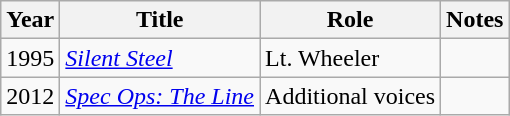<table class="wikitable sortable">
<tr>
<th>Year</th>
<th>Title</th>
<th>Role</th>
<th class="unsortable">Notes</th>
</tr>
<tr>
<td>1995</td>
<td><em><a href='#'>Silent Steel</a></em></td>
<td>Lt. Wheeler</td>
<td></td>
</tr>
<tr>
<td>2012</td>
<td><em><a href='#'>Spec Ops: The Line</a></em></td>
<td>Additional voices</td>
<td></td>
</tr>
</table>
